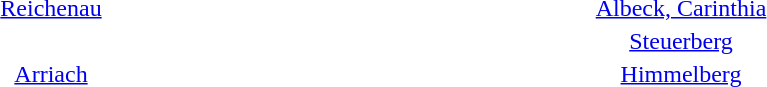<table width="50%">
<tr ---->
<td width ="33%" align="center"><a href='#'>Reichenau</a></td>
<td width ="33%" align="center"></td>
<td width ="33%" align="center"><a href='#'>Albeck, Carinthia</a></td>
</tr>
<tr ---->
<td width ="33%" align="center"></td>
<td width ="33%" align="center"></td>
<td width ="33%" align="center"><a href='#'>Steuerberg</a></td>
</tr>
<tr ---->
<td width ="33%" align="center"><a href='#'>Arriach</a></td>
<td width ="33%" align="center"></td>
<td width ="33%" align="center"><a href='#'>Himmelberg</a></td>
</tr>
</table>
